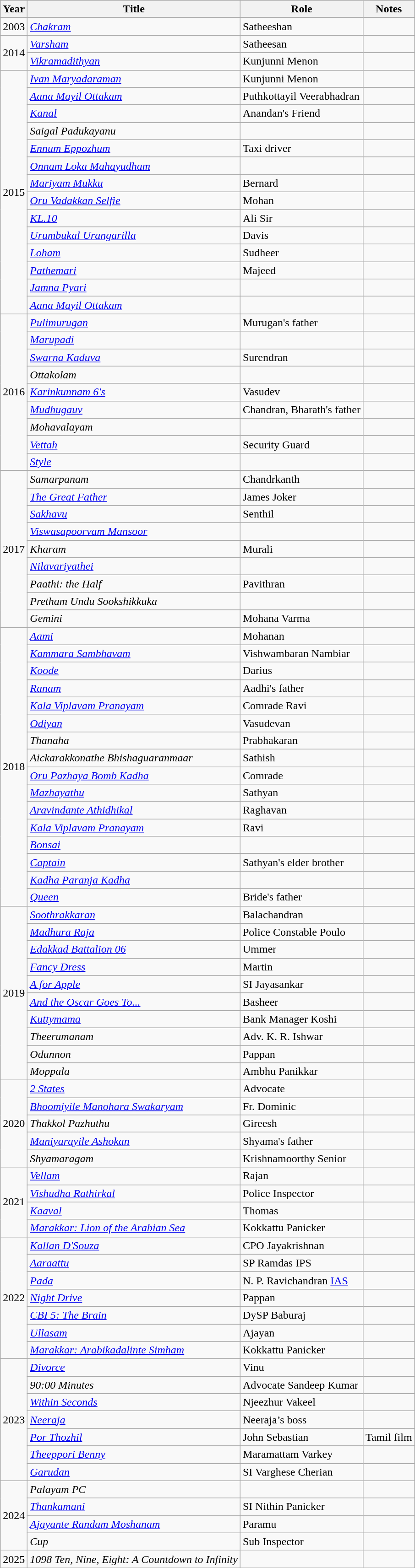<table class="wikitable sortable">
<tr>
<th>Year</th>
<th>Title</th>
<th>Role</th>
<th class="unsortable">Notes</th>
</tr>
<tr>
<td>2003</td>
<td><em><a href='#'>Chakram</a></em></td>
<td>Satheeshan</td>
<td></td>
</tr>
<tr>
<td rowspan=2>2014</td>
<td><em><a href='#'>Varsham</a></em></td>
<td>Satheesan</td>
<td></td>
</tr>
<tr>
<td><em><a href='#'>Vikramadithyan</a></em></td>
<td>Kunjunni Menon</td>
<td></td>
</tr>
<tr>
<td rowspan=14>2015</td>
<td><em><a href='#'>Ivan Maryadaraman</a></em></td>
<td>Kunjunni Menon</td>
<td></td>
</tr>
<tr>
<td><em><a href='#'>Aana Mayil Ottakam</a></em></td>
<td>Puthkottayil Veerabhadran</td>
<td></td>
</tr>
<tr>
<td><em><a href='#'>Kanal</a></em></td>
<td>Anandan's Friend</td>
<td></td>
</tr>
<tr>
<td><em>Saigal Padukayanu</em></td>
<td></td>
<td></td>
</tr>
<tr>
<td><em><a href='#'>Ennum Eppozhum</a></em></td>
<td>Taxi driver</td>
<td></td>
</tr>
<tr>
<td><em><a href='#'>Onnam Loka Mahayudham</a></em></td>
<td></td>
<td></td>
</tr>
<tr>
<td><em><a href='#'>Mariyam Mukku</a></em></td>
<td>Bernard</td>
<td></td>
</tr>
<tr>
<td><em><a href='#'>Oru Vadakkan Selfie</a></em></td>
<td>Mohan</td>
<td></td>
</tr>
<tr>
<td><em><a href='#'>KL.10</a></em></td>
<td>Ali Sir</td>
<td></td>
</tr>
<tr>
<td><em><a href='#'>Urumbukal Urangarilla</a></em></td>
<td>Davis</td>
<td></td>
</tr>
<tr>
<td><em><a href='#'>Loham</a></em></td>
<td>Sudheer</td>
<td></td>
</tr>
<tr>
<td><em><a href='#'>Pathemari</a></em></td>
<td>Majeed</td>
<td></td>
</tr>
<tr>
<td><em><a href='#'>Jamna Pyari</a></em></td>
<td></td>
<td></td>
</tr>
<tr>
<td><em><a href='#'>Aana Mayil Ottakam</a></em></td>
<td></td>
<td></td>
</tr>
<tr>
<td rowspan=9>2016</td>
<td><em><a href='#'>Pulimurugan</a></em></td>
<td>Murugan's father</td>
<td></td>
</tr>
<tr>
<td><em><a href='#'>Marupadi</a></em></td>
<td></td>
<td></td>
</tr>
<tr>
<td><em><a href='#'>Swarna Kaduva</a></em></td>
<td>Surendran</td>
<td></td>
</tr>
<tr>
<td><em>Ottakolam</em></td>
<td></td>
<td></td>
</tr>
<tr>
<td><em><a href='#'>Karinkunnam 6's</a></em></td>
<td>Vasudev</td>
<td></td>
</tr>
<tr>
<td><em><a href='#'>Mudhugauv</a></em></td>
<td>Chandran, Bharath's father</td>
<td></td>
</tr>
<tr>
<td><em>Mohavalayam</em></td>
<td></td>
<td></td>
</tr>
<tr>
<td><em><a href='#'>Vettah</a></em></td>
<td>Security Guard</td>
<td></td>
</tr>
<tr>
<td><em><a href='#'>Style</a></em></td>
<td></td>
<td></td>
</tr>
<tr>
<td rowspan=9>2017</td>
<td><em>Samarpanam</em></td>
<td>Chandrkanth</td>
<td></td>
</tr>
<tr>
<td><em><a href='#'>The Great Father</a></em></td>
<td>James  Joker</td>
<td></td>
</tr>
<tr>
<td><em><a href='#'>Sakhavu</a></em></td>
<td>Senthil</td>
<td></td>
</tr>
<tr>
<td><em><a href='#'>Viswasapoorvam Mansoor</a></em></td>
<td></td>
<td></td>
</tr>
<tr>
<td><em>Kharam</em></td>
<td>Murali</td>
<td></td>
</tr>
<tr>
<td><em><a href='#'>Nilavariyathei</a></em></td>
<td></td>
<td></td>
</tr>
<tr>
<td><em>Paathi: the Half</em></td>
<td>Pavithran</td>
<td></td>
</tr>
<tr>
<td><em>Pretham Undu Sookshikkuka</em></td>
<td></td>
<td></td>
</tr>
<tr>
<td><em>Gemini</em></td>
<td>Mohana Varma</td>
<td></td>
</tr>
<tr>
<td rowspan="16">2018</td>
<td><em><a href='#'>Aami</a></em></td>
<td>Mohanan</td>
<td></td>
</tr>
<tr>
<td><em><a href='#'>Kammara Sambhavam</a></em></td>
<td>Vishwambaran Nambiar</td>
<td></td>
</tr>
<tr>
<td><em><a href='#'>Koode</a></em></td>
<td>Darius</td>
<td></td>
</tr>
<tr>
<td><em><a href='#'>Ranam</a></em></td>
<td>Aadhi's father</td>
<td></td>
</tr>
<tr>
<td><em><a href='#'>Kala Viplavam Pranayam</a></em></td>
<td>Comrade Ravi</td>
<td></td>
</tr>
<tr>
<td><em><a href='#'>Odiyan</a></em></td>
<td>Vasudevan</td>
<td></td>
</tr>
<tr>
<td><em>Thanaha</em></td>
<td>Prabhakaran</td>
<td></td>
</tr>
<tr>
<td><em>Aickarakkonathe Bhishaguaranmaar</em></td>
<td>Sathish</td>
<td></td>
</tr>
<tr>
<td><em><a href='#'>Oru Pazhaya Bomb Kadha</a></em></td>
<td>Comrade</td>
<td></td>
</tr>
<tr>
<td><em><a href='#'>Mazhayathu</a></em></td>
<td>Sathyan</td>
<td></td>
</tr>
<tr>
<td><em><a href='#'>Aravindante Athidhikal</a></em></td>
<td>Raghavan</td>
<td></td>
</tr>
<tr>
<td><em><a href='#'>Kala Viplavam Pranayam</a></em></td>
<td>Ravi</td>
<td></td>
</tr>
<tr>
<td><em><a href='#'>Bonsai</a></em></td>
<td></td>
<td></td>
</tr>
<tr>
<td><em><a href='#'>Captain</a></em></td>
<td>Sathyan's elder brother</td>
<td></td>
</tr>
<tr>
<td><em><a href='#'>Kadha Paranja Kadha</a></em></td>
<td></td>
<td></td>
</tr>
<tr>
<td><em><a href='#'>Queen</a></em></td>
<td>Bride's father</td>
<td></td>
</tr>
<tr>
<td rowspan="10">2019</td>
<td><em><a href='#'>Soothrakkaran</a></em></td>
<td>Balachandran</td>
<td></td>
</tr>
<tr>
<td><em><a href='#'>Madhura Raja</a></em></td>
<td>Police Constable Poulo</td>
<td></td>
</tr>
<tr>
<td><em><a href='#'>Edakkad Battalion 06</a></em></td>
<td>Ummer</td>
<td></td>
</tr>
<tr>
<td><em><a href='#'>Fancy Dress</a></em></td>
<td>Martin</td>
<td></td>
</tr>
<tr>
<td><em><a href='#'>A for Apple</a></em></td>
<td>SI Jayasankar</td>
<td></td>
</tr>
<tr>
<td><em><a href='#'>And the Oscar Goes To...</a></em></td>
<td>Basheer</td>
<td></td>
</tr>
<tr>
<td><em><a href='#'>Kuttymama</a></em></td>
<td>Bank Manager Koshi</td>
<td></td>
</tr>
<tr>
<td><em>Theerumanam</em></td>
<td>Adv. K. R. Ishwar</td>
<td></td>
</tr>
<tr>
<td><em>Odunnon</em></td>
<td>Pappan</td>
<td></td>
</tr>
<tr>
<td><em>Moppala</em></td>
<td>Ambhu Panikkar</td>
<td></td>
</tr>
<tr>
<td rowspan=5>2020</td>
<td><em><a href='#'>2 States</a></em></td>
<td>Advocate</td>
<td></td>
</tr>
<tr>
<td><em><a href='#'>Bhoomiyile Manohara Swakaryam</a></em></td>
<td>Fr. Dominic</td>
<td></td>
</tr>
<tr>
<td><em>Thakkol Pazhuthu</em></td>
<td>Gireesh</td>
<td></td>
</tr>
<tr>
<td><em><a href='#'>Maniyarayile Ashokan</a></em></td>
<td>Shyama's father</td>
<td></td>
</tr>
<tr>
<td><em>Shyamaragam</em></td>
<td>Krishnamoorthy Senior</td>
<td></td>
</tr>
<tr>
<td rowspan="4">2021</td>
<td><a href='#'><em>Vellam</em></a></td>
<td>Rajan</td>
<td></td>
</tr>
<tr>
<td><em><a href='#'>Vishudha Rathirkal</a></em></td>
<td>Police Inspector</td>
<td></td>
</tr>
<tr>
<td><a href='#'><em>Kaaval</em></a></td>
<td>Thomas</td>
<td></td>
</tr>
<tr>
<td><a href='#'><em>Marakkar: Lion of the Arabian Sea</em></a></td>
<td>Kokkattu Panicker</td>
<td></td>
</tr>
<tr>
<td rowspan="7">2022</td>
<td><em><a href='#'>Kallan D'Souza</a></em></td>
<td>CPO Jayakrishnan</td>
<td></td>
</tr>
<tr>
<td><a href='#'><em>Aaraattu</em></a></td>
<td>SP Ramdas IPS</td>
<td></td>
</tr>
<tr>
<td><em><a href='#'>Pada</a></em></td>
<td>N. P. Ravichandran <a href='#'>IAS</a></td>
<td></td>
</tr>
<tr>
<td><em><a href='#'>Night Drive</a></em></td>
<td>Pappan</td>
<td></td>
</tr>
<tr>
<td><a href='#'><em>CBI 5: The Brain</em></a></td>
<td>DySP Baburaj</td>
<td></td>
</tr>
<tr>
<td><a href='#'><em>Ullasam</em></a></td>
<td>Ajayan</td>
<td></td>
</tr>
<tr>
<td><em><a href='#'>Marakkar: Arabikadalinte Simham</a></em></td>
<td>Kokkattu Panicker</td>
<td></td>
</tr>
<tr>
<td rowspan="7">2023</td>
<td><em><a href='#'>Divorce</a></em></td>
<td>Vinu</td>
<td></td>
</tr>
<tr>
<td><em>90:00 Minutes</em></td>
<td>Advocate Sandeep Kumar</td>
<td></td>
</tr>
<tr>
<td><em><a href='#'>Within Seconds</a></em></td>
<td>Njeezhur Vakeel</td>
<td></td>
</tr>
<tr>
<td><em><a href='#'>Neeraja</a></em></td>
<td>Neeraja’s boss</td>
<td></td>
</tr>
<tr>
<td><em><a href='#'>Por Thozhil</a></em></td>
<td>John Sebastian</td>
<td>Tamil film</td>
</tr>
<tr>
<td><em><a href='#'>Theeppori Benny</a></em></td>
<td>Maramattam Varkey</td>
<td></td>
</tr>
<tr>
<td><a href='#'><em>Garudan</em></a></td>
<td>SI Varghese Cherian</td>
<td></td>
</tr>
<tr>
<td rowspan="4">2024</td>
<td><em>Palayam PC</em></td>
<td></td>
<td></td>
</tr>
<tr>
<td><em><a href='#'>Thankamani</a></em></td>
<td>SI Nithin Panicker</td>
<td></td>
</tr>
<tr>
<td><a href='#'><em>Ajayante Randam Moshanam</em></a></td>
<td>Paramu</td>
<td></td>
</tr>
<tr>
<td><em>Cup</em></td>
<td>Sub Inspector</td>
<td></td>
</tr>
<tr>
<td>2025</td>
<td><em>1098 Ten, Nine, Eight: A Countdown to Infinity</em></td>
<td></td>
<td></td>
</tr>
</table>
